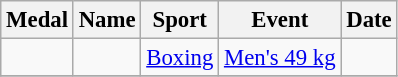<table class="wikitable sortable"  style="font-size:95%">
<tr>
<th>Medal</th>
<th>Name</th>
<th>Sport</th>
<th>Event</th>
<th>Date</th>
</tr>
<tr>
<td></td>
<td></td>
<td><a href='#'>Boxing</a></td>
<td><a href='#'>Men's 49 kg</a></td>
<td></td>
</tr>
<tr>
</tr>
</table>
